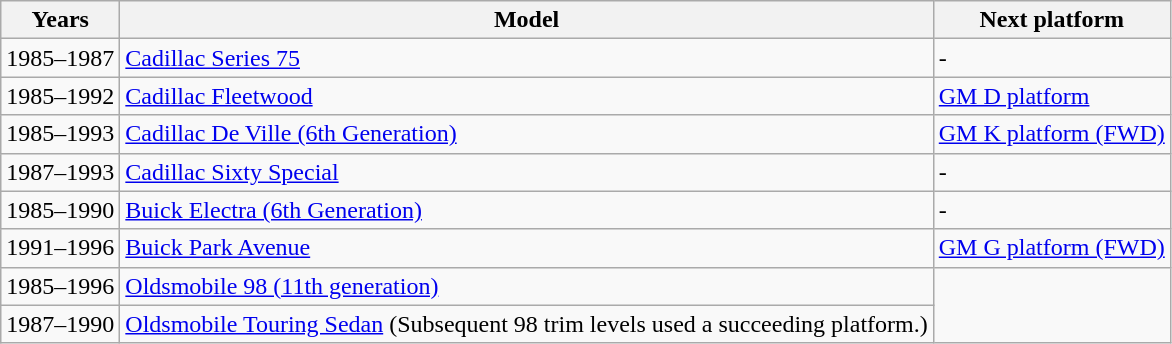<table class="wikitable">
<tr>
<th>Years</th>
<th>Model</th>
<th>Next platform</th>
</tr>
<tr>
<td>1985–1987</td>
<td><a href='#'>Cadillac Series 75</a></td>
<td>-</td>
</tr>
<tr>
<td>1985–1992</td>
<td><a href='#'>Cadillac Fleetwood</a></td>
<td><a href='#'>GM D platform</a></td>
</tr>
<tr>
<td>1985–1993</td>
<td><a href='#'>Cadillac De Ville (6th Generation)</a></td>
<td><a href='#'>GM K platform (FWD)</a></td>
</tr>
<tr>
<td>1987–1993</td>
<td><a href='#'>Cadillac Sixty Special</a></td>
<td>-</td>
</tr>
<tr>
<td>1985–1990</td>
<td><a href='#'>Buick Electra (6th Generation)</a></td>
<td>-</td>
</tr>
<tr>
<td>1991–1996</td>
<td><a href='#'>Buick Park Avenue</a></td>
<td><a href='#'>GM G platform (FWD)</a></td>
</tr>
<tr>
<td>1985–1996</td>
<td><a href='#'>Oldsmobile 98 (11th generation)</a></td>
</tr>
<tr>
<td>1987–1990</td>
<td><a href='#'>Oldsmobile Touring Sedan</a> (Subsequent 98 trim levels used a succeeding platform.)</td>
</tr>
</table>
